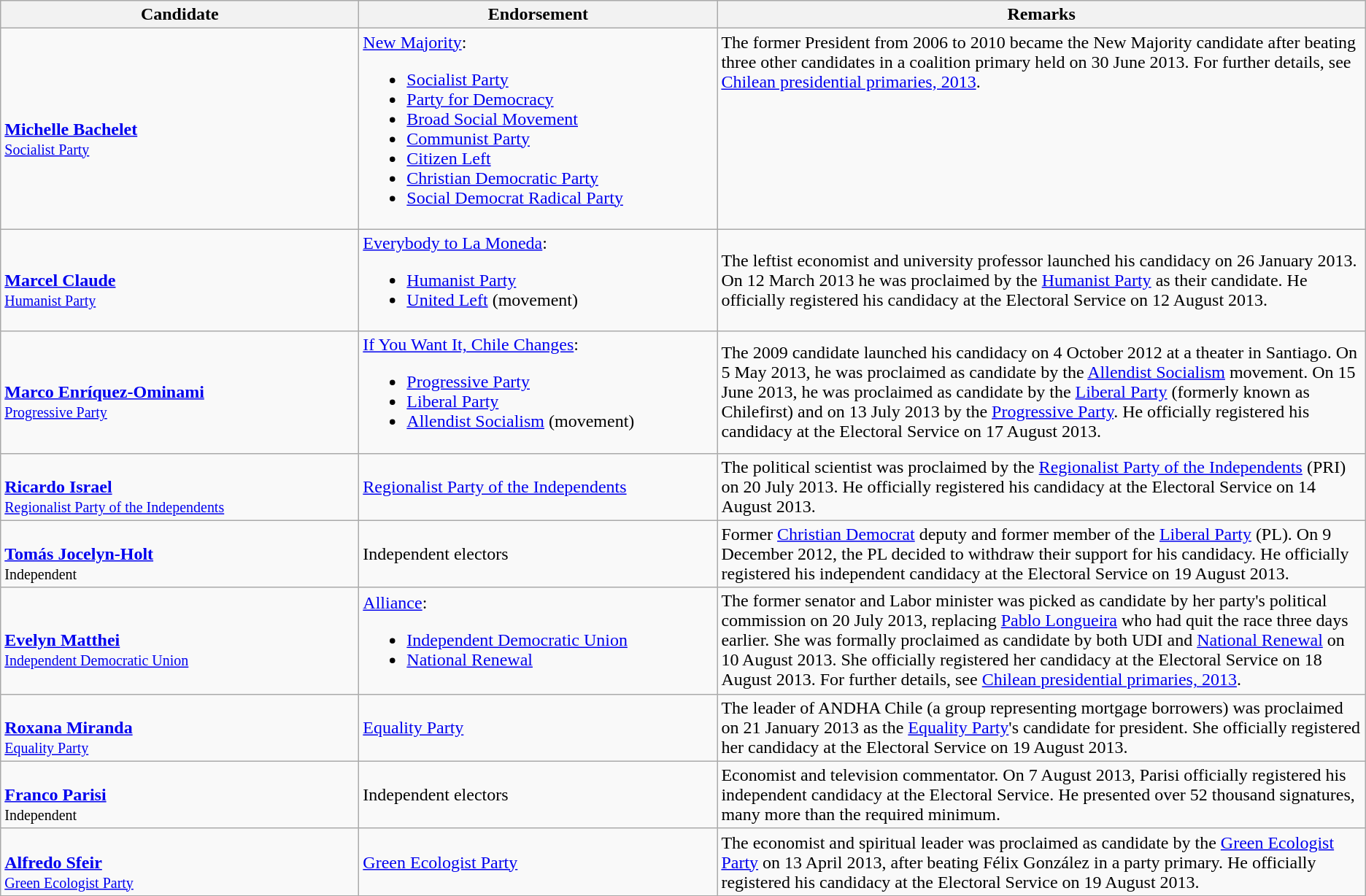<table class="wikitable">
<tr>
<th style="width: 20em">Candidate</th>
<th style="width: 20em">Endorsement</th>
<th>Remarks</th>
</tr>
<tr>
<td><br><strong><a href='#'>Michelle Bachelet</a></strong><br><small><a href='#'>Socialist Party</a></small></td>
<td> <a href='#'>New Majority</a>:<br><ul><li> <a href='#'>Socialist Party</a></li><li> <a href='#'>Party for Democracy</a></li><li> <a href='#'>Broad Social Movement</a></li><li> <a href='#'>Communist Party</a></li><li> <a href='#'>Citizen Left</a></li><li> <a href='#'>Christian Democratic Party</a></li><li> <a href='#'>Social Democrat Radical Party</a></li></ul></td>
<td valign="top">The former President from 2006 to 2010 became the New Majority candidate after beating three other candidates in a coalition primary held on 30 June 2013. For further details, see <a href='#'>Chilean presidential primaries, 2013</a>.</td>
</tr>
<tr>
<td><br><strong><a href='#'>Marcel Claude</a></strong><br><small><a href='#'>Humanist Party</a></small></td>
<td> <a href='#'>Everybody to La Moneda</a>:<br><ul><li> <a href='#'>Humanist Party</a></li><li><a href='#'>United Left</a> (movement)</li></ul></td>
<td>The leftist economist and university professor launched his candidacy on 26 January 2013. On 12 March 2013 he was proclaimed by the <a href='#'>Humanist Party</a> as their candidate. He officially registered his candidacy at the Electoral Service on 12 August 2013.</td>
</tr>
<tr>
<td><br><strong><a href='#'>Marco Enríquez-Ominami</a></strong><br><small><a href='#'>Progressive Party</a></small></td>
<td> <a href='#'>If You Want It, Chile Changes</a>:<br><ul><li> <a href='#'>Progressive Party</a></li><li> <a href='#'>Liberal Party</a></li><li><a href='#'>Allendist Socialism</a> (movement)</li></ul></td>
<td>The 2009 candidate launched his candidacy on 4 October 2012 at a theater in Santiago. On 5 May 2013, he was proclaimed as candidate by the <a href='#'>Allendist Socialism</a> movement. On 15 June 2013, he was proclaimed as candidate by the <a href='#'>Liberal Party</a> (formerly known as Chilefirst) and on 13 July 2013 by the <a href='#'>Progressive Party</a>. He officially registered his candidacy at the Electoral Service on 17 August 2013.</td>
</tr>
<tr>
<td><br><strong><a href='#'>Ricardo Israel</a></strong><br><small><a href='#'>Regionalist Party of the Independents</a></small></td>
<td><a href='#'>Regionalist Party of the Independents</a></td>
<td>The political scientist was proclaimed by the <a href='#'>Regionalist Party of the Independents</a> (PRI) on 20 July 2013. He officially registered his candidacy at the Electoral Service on 14 August 2013.</td>
</tr>
<tr>
<td><br><strong><a href='#'>Tomás Jocelyn-Holt</a></strong><br><small>Independent</small></td>
<td>Independent electors</td>
<td>Former <a href='#'>Christian Democrat</a> deputy and former member of the <a href='#'>Liberal Party</a> (PL). On 9 December 2012, the PL decided to withdraw their support for his candidacy. He officially registered his independent candidacy at the Electoral Service on 19 August 2013.</td>
</tr>
<tr>
<td><br><strong><a href='#'>Evelyn Matthei</a></strong><br><small><a href='#'>Independent Democratic Union</a></small></td>
<td> <a href='#'>Alliance</a>:<br><ul><li> <a href='#'>Independent Democratic Union</a></li><li> <a href='#'>National Renewal</a></li></ul></td>
<td>The former senator and Labor minister was picked as candidate by her party's political commission on 20 July 2013, replacing <a href='#'>Pablo Longueira</a> who had quit the race three days earlier. She was formally proclaimed as candidate by both UDI and <a href='#'>National Renewal</a> on 10 August 2013. She officially registered her candidacy at the Electoral Service on 18 August 2013. For further details, see <a href='#'>Chilean presidential primaries, 2013</a>.</td>
</tr>
<tr>
<td><br><strong><a href='#'>Roxana Miranda</a></strong><br><small><a href='#'>Equality Party</a></small></td>
<td> <a href='#'>Equality Party</a></td>
<td>The leader of ANDHA Chile (a group representing mortgage borrowers) was proclaimed on 21 January 2013 as the <a href='#'>Equality Party</a>'s candidate for president. She officially registered her candidacy at the Electoral Service on 19 August 2013.</td>
</tr>
<tr>
<td><br><strong><a href='#'>Franco Parisi</a></strong><br><small>Independent</small></td>
<td>Independent electors</td>
<td>Economist and television commentator. On 7 August 2013, Parisi officially registered his independent candidacy at the Electoral Service. He presented over 52 thousand signatures, many more than the required minimum.</td>
</tr>
<tr>
<td><br><strong><a href='#'>Alfredo Sfeir</a></strong><br><small><a href='#'>Green Ecologist Party</a></small></td>
<td> <a href='#'>Green Ecologist Party</a></td>
<td>The economist and spiritual leader was proclaimed as candidate by the <a href='#'>Green Ecologist Party</a> on 13 April 2013, after beating Félix González in a party primary. He officially registered his candidacy at the Electoral Service on 19 August 2013.</td>
</tr>
</table>
